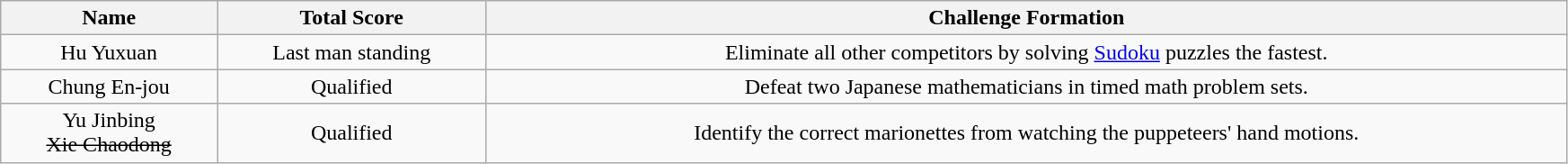<table class="wikitable" style="width:92%; text-align:center">
<tr>
<th>Name</th>
<th>Total Score</th>
<th>Challenge Formation</th>
</tr>
<tr>
<td>Hu Yuxuan</td>
<td>Last man standing</td>
<td>Eliminate all other competitors by solving <a href='#'>Sudoku</a> puzzles the fastest.</td>
</tr>
<tr>
<td>Chung En-jou</td>
<td>Qualified</td>
<td>Defeat two Japanese mathematicians in timed math problem sets.</td>
</tr>
<tr>
<td>Yu Jinbing<br><s>Xie Chaodong</s></td>
<td>Qualified</td>
<td>Identify the correct marionettes from watching the puppeteers' hand motions.</td>
</tr>
</table>
